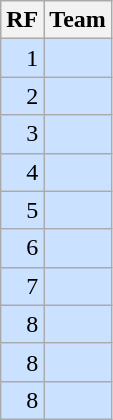<table class="wikitable">
<tr>
<th>RF</th>
<th>Team</th>
</tr>
<tr bgcolor="#CAE1FF" align="right">
<td>1</td>
<td align="left"></td>
</tr>
<tr bgcolor="#CAE1FF" align="right">
<td>2</td>
<td align="left"></td>
</tr>
<tr bgcolor="#CAE1FF" align="right">
<td>3</td>
<td align="left"></td>
</tr>
<tr bgcolor="#CAE1FF" align="right">
<td>4</td>
<td align="left"></td>
</tr>
<tr bgcolor="#CAE1FF" align="right">
<td>5</td>
<td align="left"></td>
</tr>
<tr bgcolor="#CAE1FF" align="right">
<td>6</td>
<td align="left"></td>
</tr>
<tr bgcolor="#CAE1FF" align="right">
<td>7</td>
<td align="left"></td>
</tr>
<tr bgcolor="#CAE1FF" align="right">
<td>8</td>
<td align="left"></td>
</tr>
<tr bgcolor="#CAE1FF" align="right">
<td>8</td>
<td align="left"></td>
</tr>
<tr bgcolor="#CAE1FF" align="right">
<td>8</td>
<td align="left"></td>
</tr>
</table>
